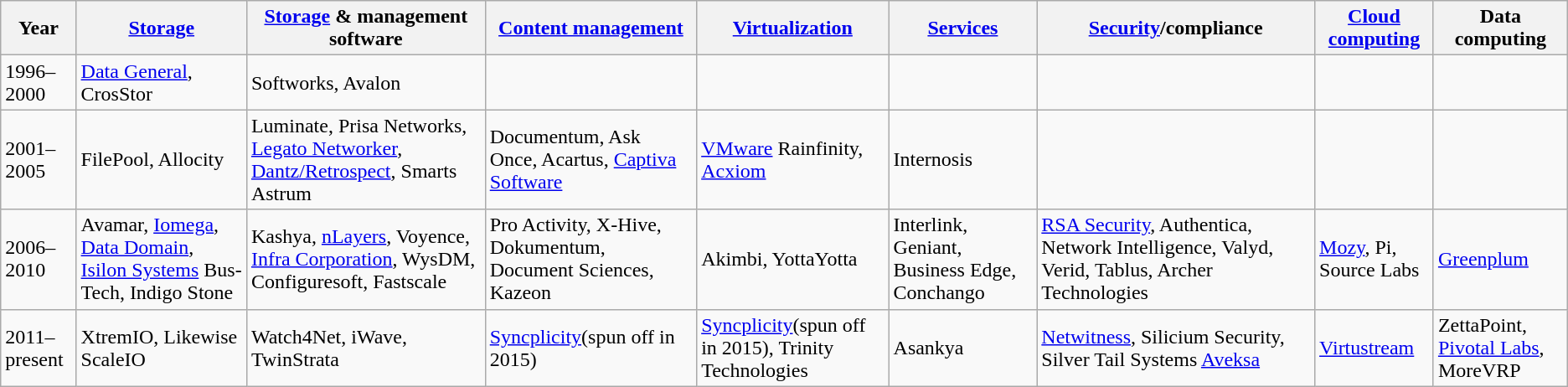<table class="wikitable">
<tr>
<th>Year</th>
<th><a href='#'>Storage</a></th>
<th><a href='#'>Storage</a> & management software</th>
<th><a href='#'>Content management</a></th>
<th><a href='#'>Virtualization</a></th>
<th><a href='#'>Services</a></th>
<th><a href='#'>Security</a>/compliance</th>
<th><a href='#'>Cloud computing</a></th>
<th>Data computing</th>
</tr>
<tr>
<td>1996–2000</td>
<td><a href='#'>Data General</a>, CrosStor</td>
<td>Softworks, Avalon</td>
<td></td>
<td></td>
<td></td>
<td></td>
<td></td>
<td></td>
</tr>
<tr>
<td>2001–2005</td>
<td>FilePool, Allocity</td>
<td>Luminate, Prisa Networks, <a href='#'>Legato Networker</a>, <a href='#'>Dantz/Retrospect</a>, Smarts Astrum</td>
<td>Documentum, Ask Once, Acartus, <a href='#'>Captiva Software</a></td>
<td><a href='#'>VMware</a> Rainfinity, <a href='#'>Acxiom</a></td>
<td>Internosis</td>
<td></td>
<td></td>
<td></td>
</tr>
<tr>
<td>2006–2010</td>
<td>Avamar, <a href='#'>Iomega</a>, <a href='#'>Data Domain</a>, <a href='#'>Isilon Systems</a> Bus-Tech, Indigo Stone</td>
<td>Kashya, <a href='#'>nLayers</a>, Voyence,  <a href='#'>Infra Corporation</a>, WysDM, Configuresoft, Fastscale</td>
<td>Pro Activity, X-Hive, Dokumentum, Document Sciences, Kazeon</td>
<td>Akimbi, YottaYotta</td>
<td>Interlink, Geniant, Business Edge, Conchango</td>
<td><a href='#'>RSA Security</a>, Authentica, Network Intelligence, Valyd, Verid, Tablus, Archer Technologies</td>
<td><a href='#'>Mozy</a>, Pi, Source Labs</td>
<td><a href='#'>Greenplum</a></td>
</tr>
<tr>
<td>2011–present</td>
<td>XtremIO, Likewise ScaleIO</td>
<td>Watch4Net, iWave, TwinStrata</td>
<td><a href='#'>Syncplicity</a>(spun off in 2015)</td>
<td><a href='#'>Syncplicity</a>(spun off in 2015), Trinity Technologies</td>
<td>Asankya</td>
<td Tiburon Technologies><a href='#'>Netwitness</a>, Silicium Security, Silver Tail Systems <a href='#'>Aveksa</a></td>
<td><a href='#'>Virtustream</a></td>
<td>ZettaPoint, <a href='#'>Pivotal Labs</a>, MoreVRP</td>
</tr>
</table>
